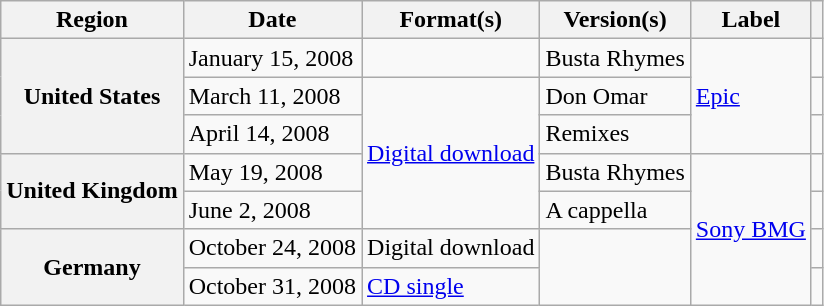<table class="wikitable plainrowheaders">
<tr>
<th scope="col">Region</th>
<th scope="col">Date</th>
<th scope="col">Format(s)</th>
<th scope="col">Version(s)</th>
<th scope="col">Label</th>
<th scope="col"></th>
</tr>
<tr>
<th scope="row" rowspan="3">United States</th>
<td>January 15, 2008</td>
<td></td>
<td>Busta Rhymes</td>
<td rowspan="3"><a href='#'>Epic</a></td>
<td></td>
</tr>
<tr>
<td>March 11, 2008</td>
<td rowspan="4"><a href='#'>Digital download</a></td>
<td>Don Omar</td>
<td></td>
</tr>
<tr>
<td>April 14, 2008</td>
<td>Remixes</td>
<td></td>
</tr>
<tr>
<th scope="row" rowspan="2">United Kingdom</th>
<td>May 19, 2008</td>
<td>Busta Rhymes</td>
<td rowspan="4"><a href='#'>Sony BMG</a></td>
<td></td>
</tr>
<tr>
<td>June 2, 2008</td>
<td>A cappella</td>
<td></td>
</tr>
<tr>
<th scope="row" rowspan="2">Germany</th>
<td>October 24, 2008</td>
<td>Digital download</td>
<td rowspan="2"></td>
<td></td>
</tr>
<tr>
<td>October 31, 2008</td>
<td><a href='#'>CD single</a></td>
<td></td>
</tr>
</table>
